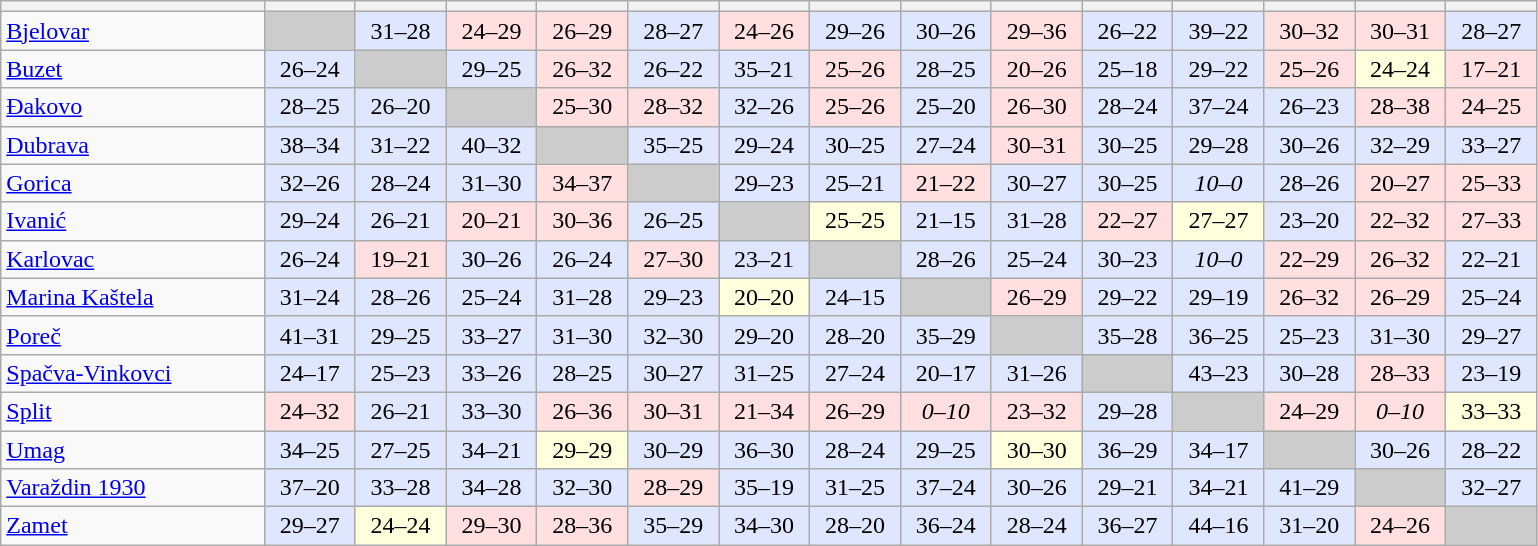<table class="wikitable" style="text-align: center;" width="1025">
<tr>
<th width=175></th>
<th width=55></th>
<th width=55></th>
<th width=55></th>
<th width=55></th>
<th width=55></th>
<th width=55></th>
<th width=55></th>
<th width=55></th>
<th width=55></th>
<th width=55></th>
<th width=55></th>
<th width=55></th>
<th width=55></th>
<th width=55></th>
</tr>
<tr>
<td style="text-align: left;"><a href='#'>Bjelovar</a></td>
<td bgcolor=#CCCCCC> </td>
<td bgcolor=#DFE7FF>31–28</td>
<td bgcolor=#FFDFDF>24–29</td>
<td bgcolor=#FFDFDF>26–29</td>
<td bgcolor=#DFE7FF>28–27</td>
<td bgcolor=#FFDFDF>24–26</td>
<td bgcolor=#DFE7FF>29–26</td>
<td bgcolor=#DFE7FF>30–26</td>
<td bgcolor=#FFDFDF>29–36</td>
<td bgcolor=#DFE7FF>26–22</td>
<td bgcolor=#DFE7FF>39–22</td>
<td bgcolor=#FFDFDF>30–32</td>
<td bgcolor=#FFDFDF>30–31</td>
<td bgcolor=#DFE7FF>28–27</td>
</tr>
<tr>
<td style="text-align: left;"><a href='#'>Buzet</a></td>
<td bgcolor=#DFE7FF>26–24</td>
<td bgcolor=#CCCCCC> </td>
<td bgcolor=#DFE7FF>29–25</td>
<td bgcolor=#FFDFDF>26–32</td>
<td bgcolor=#DFE7FF>26–22</td>
<td bgcolor=#DFE7FF>35–21</td>
<td bgcolor=#FFDFDF>25–26</td>
<td bgcolor=#DFE7FF>28–25</td>
<td bgcolor=#FFDFDF>20–26</td>
<td bgcolor=#DFE7FF>25–18</td>
<td bgcolor=#DFE7FF>29–22</td>
<td bgcolor=#FFDFDF>25–26</td>
<td bgcolor=#FFFFDD>24–24</td>
<td bgcolor=#FFDFDF>17–21</td>
</tr>
<tr>
<td style="text-align: left;"><a href='#'>Đakovo</a></td>
<td bgcolor=#DFE7FF>28–25</td>
<td bgcolor=#DFE7FF>26–20</td>
<td bgcolor=#CCCCCC> </td>
<td bgcolor=#FFDFDF>25–30</td>
<td bgcolor=#FFDFDF>28–32</td>
<td bgcolor=#DFE7FF>32–26</td>
<td bgcolor=#FFDFDF>25–26</td>
<td bgcolor=#DFE7FF>25–20</td>
<td bgcolor=#FFDFDF>26–30</td>
<td bgcolor=#DFE7FF>28–24</td>
<td bgcolor=#DFE7FF>37–24</td>
<td bgcolor=#DFE7FF>26–23</td>
<td bgcolor=#FFDFDF>28–38</td>
<td bgcolor=#FFDFDF>24–25</td>
</tr>
<tr>
<td style="text-align: left;"><a href='#'>Dubrava</a></td>
<td bgcolor=#DFE7FF>38–34</td>
<td bgcolor=#DFE7FF>31–22</td>
<td bgcolor=#DFE7FF>40–32</td>
<td bgcolor=#CCCCCC> </td>
<td bgcolor=#DFE7FF>35–25</td>
<td bgcolor=#DFE7FF>29–24</td>
<td bgcolor=#DFE7FF>30–25</td>
<td bgcolor=#DFE7FF>27–24</td>
<td bgcolor=#FFDFDF>30–31</td>
<td bgcolor=#DFE7FF>30–25</td>
<td bgcolor=#DFE7FF>29–28</td>
<td bgcolor=#DFE7FF>30–26</td>
<td bgcolor=#DFE7FF>32–29</td>
<td bgcolor=#DFE7FF>33–27</td>
</tr>
<tr>
<td style="text-align: left;"><a href='#'>Gorica</a></td>
<td bgcolor=#DFE7FF>32–26</td>
<td bgcolor=#DFE7FF>28–24</td>
<td bgcolor=#DFE7FF>31–30</td>
<td bgcolor=#FFDFDF>34–37</td>
<td bgcolor=#CCCCCC> </td>
<td bgcolor=#DFE7FF>29–23</td>
<td bgcolor=#DFE7FF>25–21</td>
<td bgcolor=#FFDFDF>21–22</td>
<td bgcolor=#DFE7FF>30–27</td>
<td bgcolor=#DFE7FF>30–25</td>
<td bgcolor=#DFE7FF><em>10–0</em></td>
<td bgcolor=#DFE7FF>28–26</td>
<td bgcolor=#FFDFDF>20–27</td>
<td bgcolor=#FFDFDF>25–33</td>
</tr>
<tr>
<td style="text-align: left;"><a href='#'>Ivanić</a></td>
<td bgcolor=#DFE7FF>29–24</td>
<td bgcolor=#DFE7FF>26–21</td>
<td bgcolor=#FFDFDF>20–21</td>
<td bgcolor=#FFDFDF>30–36</td>
<td bgcolor=#DFE7FF>26–25</td>
<td bgcolor=#CCCCCC> </td>
<td bgcolor=#FFFFDD>25–25</td>
<td bgcolor=#DFE7FF>21–15</td>
<td bgcolor=#DFE7FF>31–28</td>
<td bgcolor=#FFDFDF>22–27</td>
<td bgcolor=#FFFFDD>27–27</td>
<td bgcolor=#DFE7FF>23–20</td>
<td bgcolor=#FFDFDF>22–32</td>
<td bgcolor=#FFDFDF>27–33</td>
</tr>
<tr>
<td style="text-align: left;"><a href='#'>Karlovac</a></td>
<td bgcolor=#DFE7FF>26–24</td>
<td bgcolor=#FFDFDF>19–21</td>
<td bgcolor=#DFE7FF>30–26</td>
<td bgcolor=#DFE7FF>26–24</td>
<td bgcolor=#FFDFDF>27–30</td>
<td bgcolor=#DFE7FF>23–21</td>
<td bgcolor=#CCCCCC> </td>
<td bgcolor=#DFE7FF>28–26</td>
<td bgcolor=#DFE7FF>25–24</td>
<td bgcolor=#DFE7FF>30–23</td>
<td bgcolor=#DFE7FF><em>10–0</em></td>
<td bgcolor=#FFDFDF>22–29</td>
<td bgcolor=#FFDFDF>26–32</td>
<td bgcolor=#DFE7FF>22–21</td>
</tr>
<tr>
<td style="text-align: left;"><a href='#'>Marina Kaštela</a></td>
<td bgcolor=#DFE7FF>31–24</td>
<td bgcolor=#DFE7FF>28–26</td>
<td bgcolor=#DFE7FF>25–24</td>
<td bgcolor=#DFE7FF>31–28</td>
<td bgcolor=#DFE7FF>29–23</td>
<td bgcolor=#FFFFDD>20–20</td>
<td bgcolor=#DFE7FF>24–15</td>
<td bgcolor=#CCCCCC> </td>
<td bgcolor=#FFDFDF>26–29</td>
<td bgcolor=#DFE7FF>29–22</td>
<td bgcolor=#DFE7FF>29–19</td>
<td bgcolor=#FFDFDF>26–32</td>
<td bgcolor=#FFDFDF>26–29</td>
<td bgcolor=#DFE7FF>25–24</td>
</tr>
<tr>
<td style="text-align: left;"><a href='#'>Poreč</a></td>
<td bgcolor=#DFE7FF>41–31</td>
<td bgcolor=#DFE7FF>29–25</td>
<td bgcolor=#DFE7FF>33–27</td>
<td bgcolor=#DFE7FF>31–30</td>
<td bgcolor=#DFE7FF>32–30</td>
<td bgcolor=#DFE7FF>29–20</td>
<td bgcolor=#DFE7FF>28–20</td>
<td bgcolor=#DFE7FF>35–29</td>
<td bgcolor=#CCCCCC> </td>
<td bgcolor=#DFE7FF>35–28</td>
<td bgcolor=#DFE7FF>36–25</td>
<td bgcolor=#DFE7FF>25–23</td>
<td bgcolor=#DFE7FF>31–30</td>
<td bgcolor=#DFE7FF>29–27</td>
</tr>
<tr>
<td style="text-align: left;"><a href='#'>Spačva-Vinkovci</a></td>
<td bgcolor=#DFE7FF>24–17</td>
<td bgcolor=#DFE7FF>25–23</td>
<td bgcolor=#DFE7FF>33–26</td>
<td bgcolor=#DFE7FF>28–25</td>
<td bgcolor=#DFE7FF>30–27</td>
<td bgcolor=#DFE7FF>31–25</td>
<td bgcolor=#DFE7FF>27–24</td>
<td bgcolor=#DFE7FF>20–17</td>
<td bgcolor=#DFE7FF>31–26</td>
<td bgcolor=#CCCCCC> </td>
<td bgcolor=#DFE7FF>43–23</td>
<td bgcolor=#DFE7FF>30–28</td>
<td bgcolor=#FFDFDF>28–33</td>
<td bgcolor=#DFE7FF>23–19</td>
</tr>
<tr>
<td style="text-align: left;"><a href='#'>Split</a></td>
<td bgcolor=#FFDFDF>24–32</td>
<td bgcolor=#DFE7FF>26–21</td>
<td bgcolor=#DFE7FF>33–30</td>
<td bgcolor=#FFDFDF>26–36</td>
<td bgcolor=#FFDFDF>30–31</td>
<td bgcolor=#FFDFDF>21–34</td>
<td bgcolor=#FFDFDF>26–29</td>
<td bgcolor=#FFDFDF><em>0–10</em></td>
<td bgcolor=#FFDFDF>23–32</td>
<td bgcolor=#DFE7FF>29–28</td>
<td bgcolor=#CCCCCC> </td>
<td bgcolor=#FFDFDF>24–29</td>
<td bgcolor=#FFDFDF><em>0–10</em></td>
<td bgcolor=#FFFFDD>33–33</td>
</tr>
<tr>
<td style="text-align: left;"><a href='#'>Umag</a></td>
<td bgcolor=#DFE7FF>34–25</td>
<td bgcolor=#DFE7FF>27–25</td>
<td bgcolor=#DFE7FF>34–21</td>
<td bgcolor=#FFFFDD>29–29</td>
<td bgcolor=#DFE7FF>30–29</td>
<td bgcolor=#DFE7FF>36–30</td>
<td bgcolor=#DFE7FF>28–24</td>
<td bgcolor=#DFE7FF>29–25</td>
<td bgcolor=#FFFFDD>30–30</td>
<td bgcolor=#DFE7FF>36–29</td>
<td bgcolor=#DFE7FF>34–17</td>
<td bgcolor=#CCCCCC> </td>
<td bgcolor=#DFE7FF>30–26</td>
<td bgcolor=#DFE7FF>28–22</td>
</tr>
<tr>
<td style="text-align: left;"><a href='#'>Varaždin 1930</a></td>
<td bgcolor=#DFE7FF>37–20</td>
<td bgcolor=#DFE7FF>33–28</td>
<td bgcolor=#DFE7FF>34–28</td>
<td bgcolor=#DFE7FF>32–30</td>
<td bgcolor=#FFDFDF>28–29</td>
<td bgcolor=#DFE7FF>35–19</td>
<td bgcolor=#DFE7FF>31–25</td>
<td bgcolor=#DFE7FF>37–24</td>
<td bgcolor=#DFE7FF>30–26</td>
<td bgcolor=#DFE7FF>29–21</td>
<td bgcolor=#DFE7FF>34–21</td>
<td bgcolor=#DFE7FF>41–29</td>
<td bgcolor=#CCCCCC> </td>
<td bgcolor=#DFE7FF>32–27</td>
</tr>
<tr>
<td style="text-align: left;"><a href='#'>Zamet</a></td>
<td bgcolor=#DFE7FF>29–27</td>
<td bgcolor=#FFFFDD>24–24</td>
<td bgcolor=#FFDFDF>29–30</td>
<td bgcolor=#FFDFDF>28–36</td>
<td bgcolor=#DFE7FF>35–29</td>
<td bgcolor=#DFE7FF>34–30</td>
<td bgcolor=#DFE7FF>28–20</td>
<td bgcolor=#DFE7FF>36–24</td>
<td bgcolor=#DFE7FF>28–24</td>
<td bgcolor=#DFE7FF>36–27</td>
<td bgcolor=#DFE7FF>44–16</td>
<td bgcolor=#DFE7FF>31–20</td>
<td bgcolor=#FFDFDF>24–26</td>
<td bgcolor=#CCCCCC> </td>
</tr>
</table>
